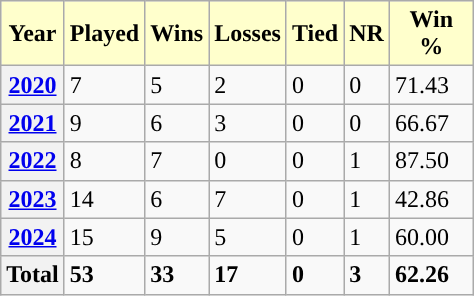<table class="wikitable" style="width:25%;">
<tr>
<th style="background:#ffc;">Year</th>
<th style="background:#ffc;">Played</th>
<th style="background:#ffc;">Wins</th>
<th style="background:#ffc;">Losses</th>
<th style="background:#ffc;">Tied</th>
<th style="background:#ffc;">NR</th>
<th style="background:#ffc;">Win %</th>
</tr>
<tr>
<th><a href='#'>2020</a></th>
<td>7</td>
<td>5</td>
<td>2</td>
<td>0</td>
<td>0</td>
<td>71.43</td>
</tr>
<tr>
<th><a href='#'>2021</a></th>
<td>9</td>
<td>6</td>
<td>3</td>
<td>0</td>
<td>0</td>
<td>66.67</td>
</tr>
<tr>
<th><a href='#'>2022</a></th>
<td>8</td>
<td>7</td>
<td>0</td>
<td>0</td>
<td>1</td>
<td>87.50</td>
</tr>
<tr>
<th><a href='#'>2023</a></th>
<td>14</td>
<td>6</td>
<td>7</td>
<td>0</td>
<td>1</td>
<td>42.86</td>
</tr>
<tr>
<th><a href='#'>2024</a></th>
<td>15</td>
<td>9</td>
<td>5</td>
<td>0</td>
<td>1</td>
<td>60.00</td>
</tr>
<tr>
<th>Total</th>
<td><strong>53</strong></td>
<td><strong>33</strong></td>
<td><strong>17</strong></td>
<td><strong>0</strong></td>
<td><strong>3</strong></td>
<td><strong>62.26</strong></td>
</tr>
</table>
